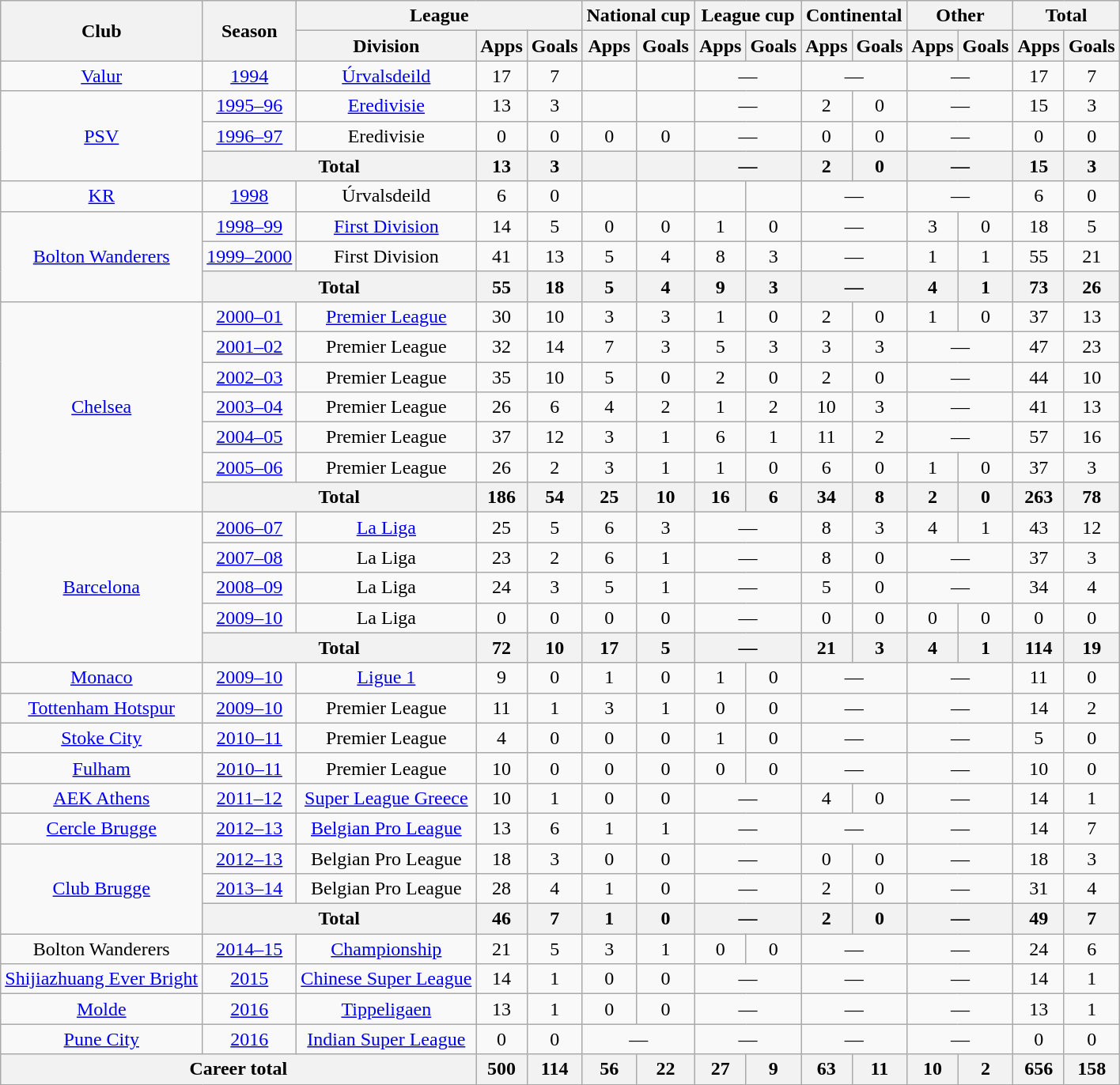<table class="wikitable" style="text-align:center">
<tr>
<th rowspan="2">Club</th>
<th rowspan="2">Season</th>
<th colspan="3">League</th>
<th colspan="2">National cup</th>
<th colspan="2">League cup</th>
<th colspan="2">Continental</th>
<th colspan="2">Other</th>
<th colspan="2">Total</th>
</tr>
<tr>
<th>Division</th>
<th>Apps</th>
<th>Goals</th>
<th>Apps</th>
<th>Goals</th>
<th>Apps</th>
<th>Goals</th>
<th>Apps</th>
<th>Goals</th>
<th>Apps</th>
<th>Goals</th>
<th>Apps</th>
<th>Goals</th>
</tr>
<tr>
<td><a href='#'>Valur</a></td>
<td><a href='#'>1994</a></td>
<td><a href='#'>Úrvalsdeild</a></td>
<td>17</td>
<td>7</td>
<td></td>
<td></td>
<td colspan="2">—</td>
<td colspan="2">—</td>
<td colspan="2">—</td>
<td>17</td>
<td>7</td>
</tr>
<tr>
<td rowspan="3"><a href='#'>PSV</a></td>
<td><a href='#'>1995–96</a></td>
<td><a href='#'>Eredivisie</a></td>
<td>13</td>
<td>3</td>
<td></td>
<td></td>
<td colspan="2">—</td>
<td>2</td>
<td>0</td>
<td colspan="2">—</td>
<td>15</td>
<td>3</td>
</tr>
<tr>
<td><a href='#'>1996–97</a></td>
<td>Eredivisie</td>
<td>0</td>
<td>0</td>
<td>0</td>
<td>0</td>
<td colspan="2">—</td>
<td>0</td>
<td>0</td>
<td colspan="2">—</td>
<td>0</td>
<td>0</td>
</tr>
<tr>
<th colspan="2">Total</th>
<th>13</th>
<th>3</th>
<th></th>
<th></th>
<th colspan="2">—</th>
<th>2</th>
<th>0</th>
<th colspan="2">—</th>
<th>15</th>
<th>3</th>
</tr>
<tr>
<td><a href='#'>KR</a></td>
<td><a href='#'>1998</a></td>
<td>Úrvalsdeild</td>
<td>6</td>
<td>0</td>
<td></td>
<td></td>
<td></td>
<td></td>
<td colspan="2">—</td>
<td colspan="2">—</td>
<td>6</td>
<td>0</td>
</tr>
<tr>
<td rowspan="3"><a href='#'>Bolton Wanderers</a></td>
<td><a href='#'>1998–99</a></td>
<td><a href='#'>First Division</a></td>
<td>14</td>
<td>5</td>
<td>0</td>
<td>0</td>
<td>1</td>
<td>0</td>
<td colspan="2">—</td>
<td>3</td>
<td>0</td>
<td>18</td>
<td>5</td>
</tr>
<tr>
<td><a href='#'>1999–2000</a></td>
<td>First Division</td>
<td>41</td>
<td>13</td>
<td>5</td>
<td>4</td>
<td>8</td>
<td>3</td>
<td colspan="2">—</td>
<td>1</td>
<td>1</td>
<td>55</td>
<td>21</td>
</tr>
<tr>
<th colspan="2">Total</th>
<th>55</th>
<th>18</th>
<th>5</th>
<th>4</th>
<th>9</th>
<th>3</th>
<th colspan="2">—</th>
<th>4</th>
<th>1</th>
<th>73</th>
<th>26</th>
</tr>
<tr>
<td rowspan="7"><a href='#'>Chelsea</a></td>
<td><a href='#'>2000–01</a></td>
<td><a href='#'>Premier League</a></td>
<td>30</td>
<td>10</td>
<td>3</td>
<td>3</td>
<td>1</td>
<td>0</td>
<td>2</td>
<td>0</td>
<td>1</td>
<td>0</td>
<td>37</td>
<td>13</td>
</tr>
<tr>
<td><a href='#'>2001–02</a></td>
<td>Premier League</td>
<td>32</td>
<td>14</td>
<td>7</td>
<td>3</td>
<td>5</td>
<td>3</td>
<td>3</td>
<td>3</td>
<td colspan="2">—</td>
<td>47</td>
<td>23</td>
</tr>
<tr>
<td><a href='#'>2002–03</a></td>
<td>Premier League</td>
<td>35</td>
<td>10</td>
<td>5</td>
<td>0</td>
<td>2</td>
<td>0</td>
<td>2</td>
<td>0</td>
<td colspan="2">—</td>
<td>44</td>
<td>10</td>
</tr>
<tr>
<td><a href='#'>2003–04</a></td>
<td>Premier League</td>
<td>26</td>
<td>6</td>
<td>4</td>
<td>2</td>
<td>1</td>
<td>2</td>
<td>10</td>
<td>3</td>
<td colspan="2">—</td>
<td>41</td>
<td>13</td>
</tr>
<tr>
<td><a href='#'>2004–05</a></td>
<td>Premier League</td>
<td>37</td>
<td>12</td>
<td>3</td>
<td>1</td>
<td>6</td>
<td>1</td>
<td>11</td>
<td>2</td>
<td colspan="2">—</td>
<td>57</td>
<td>16</td>
</tr>
<tr>
<td><a href='#'>2005–06</a></td>
<td>Premier League</td>
<td>26</td>
<td>2</td>
<td>3</td>
<td>1</td>
<td>1</td>
<td>0</td>
<td>6</td>
<td>0</td>
<td>1</td>
<td>0</td>
<td>37</td>
<td>3</td>
</tr>
<tr>
<th colspan="2">Total</th>
<th>186</th>
<th>54</th>
<th>25</th>
<th>10</th>
<th>16</th>
<th>6</th>
<th>34</th>
<th>8</th>
<th>2</th>
<th>0</th>
<th>263</th>
<th>78</th>
</tr>
<tr>
<td rowspan="5"><a href='#'>Barcelona</a></td>
<td><a href='#'>2006–07</a></td>
<td><a href='#'>La Liga</a></td>
<td>25</td>
<td>5</td>
<td>6</td>
<td>3</td>
<td colspan="2">—</td>
<td>8</td>
<td>3</td>
<td>4</td>
<td>1</td>
<td>43</td>
<td>12</td>
</tr>
<tr>
<td><a href='#'>2007–08</a></td>
<td>La Liga</td>
<td>23</td>
<td>2</td>
<td>6</td>
<td>1</td>
<td colspan="2">—</td>
<td>8</td>
<td>0</td>
<td colspan="2">—</td>
<td>37</td>
<td>3</td>
</tr>
<tr>
<td><a href='#'>2008–09</a></td>
<td>La Liga</td>
<td>24</td>
<td>3</td>
<td>5</td>
<td>1</td>
<td colspan="2">—</td>
<td>5</td>
<td>0</td>
<td colspan="2">—</td>
<td>34</td>
<td>4</td>
</tr>
<tr>
<td><a href='#'>2009–10</a></td>
<td>La Liga</td>
<td>0</td>
<td>0</td>
<td>0</td>
<td>0</td>
<td colspan="2">—</td>
<td>0</td>
<td>0</td>
<td>0</td>
<td>0</td>
<td>0</td>
<td>0</td>
</tr>
<tr>
<th colspan="2">Total</th>
<th>72</th>
<th>10</th>
<th>17</th>
<th>5</th>
<th colspan="2">—</th>
<th>21</th>
<th>3</th>
<th>4</th>
<th>1</th>
<th>114</th>
<th>19</th>
</tr>
<tr>
<td><a href='#'>Monaco</a></td>
<td><a href='#'>2009–10</a></td>
<td><a href='#'>Ligue 1</a></td>
<td>9</td>
<td>0</td>
<td>1</td>
<td>0</td>
<td>1</td>
<td>0</td>
<td colspan="2">—</td>
<td colspan="2">—</td>
<td>11</td>
<td>0</td>
</tr>
<tr>
<td><a href='#'>Tottenham Hotspur</a></td>
<td><a href='#'>2009–10</a></td>
<td>Premier League</td>
<td>11</td>
<td>1</td>
<td>3</td>
<td>1</td>
<td>0</td>
<td>0</td>
<td colspan="2">—</td>
<td colspan="2">—</td>
<td>14</td>
<td>2</td>
</tr>
<tr>
<td><a href='#'>Stoke City</a></td>
<td><a href='#'>2010–11</a></td>
<td>Premier League</td>
<td>4</td>
<td>0</td>
<td>0</td>
<td>0</td>
<td>1</td>
<td>0</td>
<td colspan="2">—</td>
<td colspan="2">—</td>
<td>5</td>
<td>0</td>
</tr>
<tr>
<td><a href='#'>Fulham</a></td>
<td><a href='#'>2010–11</a></td>
<td>Premier League</td>
<td>10</td>
<td>0</td>
<td>0</td>
<td>0</td>
<td>0</td>
<td>0</td>
<td colspan="2">—</td>
<td colspan="2">—</td>
<td>10</td>
<td>0</td>
</tr>
<tr>
<td><a href='#'>AEK Athens</a></td>
<td><a href='#'>2011–12</a></td>
<td><a href='#'>Super League Greece</a></td>
<td>10</td>
<td>1</td>
<td>0</td>
<td>0</td>
<td colspan="2">—</td>
<td>4</td>
<td>0</td>
<td colspan="2">—</td>
<td>14</td>
<td>1</td>
</tr>
<tr>
<td><a href='#'>Cercle Brugge</a></td>
<td><a href='#'>2012–13</a></td>
<td><a href='#'>Belgian Pro League</a></td>
<td>13</td>
<td>6</td>
<td>1</td>
<td>1</td>
<td colspan="2">—</td>
<td colspan="2">—</td>
<td colspan="2">—</td>
<td>14</td>
<td>7</td>
</tr>
<tr>
<td rowspan="3"><a href='#'>Club Brugge</a></td>
<td><a href='#'>2012–13</a></td>
<td>Belgian Pro League</td>
<td>18</td>
<td>3</td>
<td>0</td>
<td>0</td>
<td colspan="2">—</td>
<td>0</td>
<td>0</td>
<td colspan="2">—</td>
<td>18</td>
<td>3</td>
</tr>
<tr>
<td><a href='#'>2013–14</a></td>
<td>Belgian Pro League</td>
<td>28</td>
<td>4</td>
<td>1</td>
<td>0</td>
<td colspan="2">—</td>
<td>2</td>
<td>0</td>
<td colspan="2">—</td>
<td>31</td>
<td>4</td>
</tr>
<tr>
<th colspan="2">Total</th>
<th>46</th>
<th>7</th>
<th>1</th>
<th>0</th>
<th colspan="2">—</th>
<th>2</th>
<th>0</th>
<th colspan="2">—</th>
<th>49</th>
<th>7</th>
</tr>
<tr>
<td>Bolton Wanderers</td>
<td><a href='#'>2014–15</a></td>
<td><a href='#'>Championship</a></td>
<td>21</td>
<td>5</td>
<td>3</td>
<td>1</td>
<td>0</td>
<td>0</td>
<td colspan="2">—</td>
<td colspan="2">—</td>
<td>24</td>
<td>6</td>
</tr>
<tr>
<td><a href='#'>Shijiazhuang Ever Bright</a></td>
<td><a href='#'>2015</a></td>
<td><a href='#'>Chinese Super League</a></td>
<td>14</td>
<td>1</td>
<td>0</td>
<td>0</td>
<td colspan="2">—</td>
<td colspan="2">—</td>
<td colspan="2">—</td>
<td>14</td>
<td>1</td>
</tr>
<tr>
<td><a href='#'>Molde</a></td>
<td><a href='#'>2016</a></td>
<td><a href='#'>Tippeligaen</a></td>
<td>13</td>
<td>1</td>
<td>0</td>
<td>0</td>
<td colspan="2">—</td>
<td colspan="2">—</td>
<td colspan="2">—</td>
<td>13</td>
<td>1</td>
</tr>
<tr>
<td><a href='#'>Pune City</a></td>
<td><a href='#'>2016</a></td>
<td><a href='#'>Indian Super League</a></td>
<td>0</td>
<td>0</td>
<td colspan="2">—</td>
<td colspan="2">—</td>
<td colspan="2">—</td>
<td colspan="2">—</td>
<td>0</td>
<td>0</td>
</tr>
<tr>
<th colspan="3">Career total</th>
<th>500</th>
<th>114</th>
<th>56</th>
<th>22</th>
<th>27</th>
<th>9</th>
<th>63</th>
<th>11</th>
<th>10</th>
<th>2</th>
<th>656</th>
<th>158</th>
</tr>
</table>
